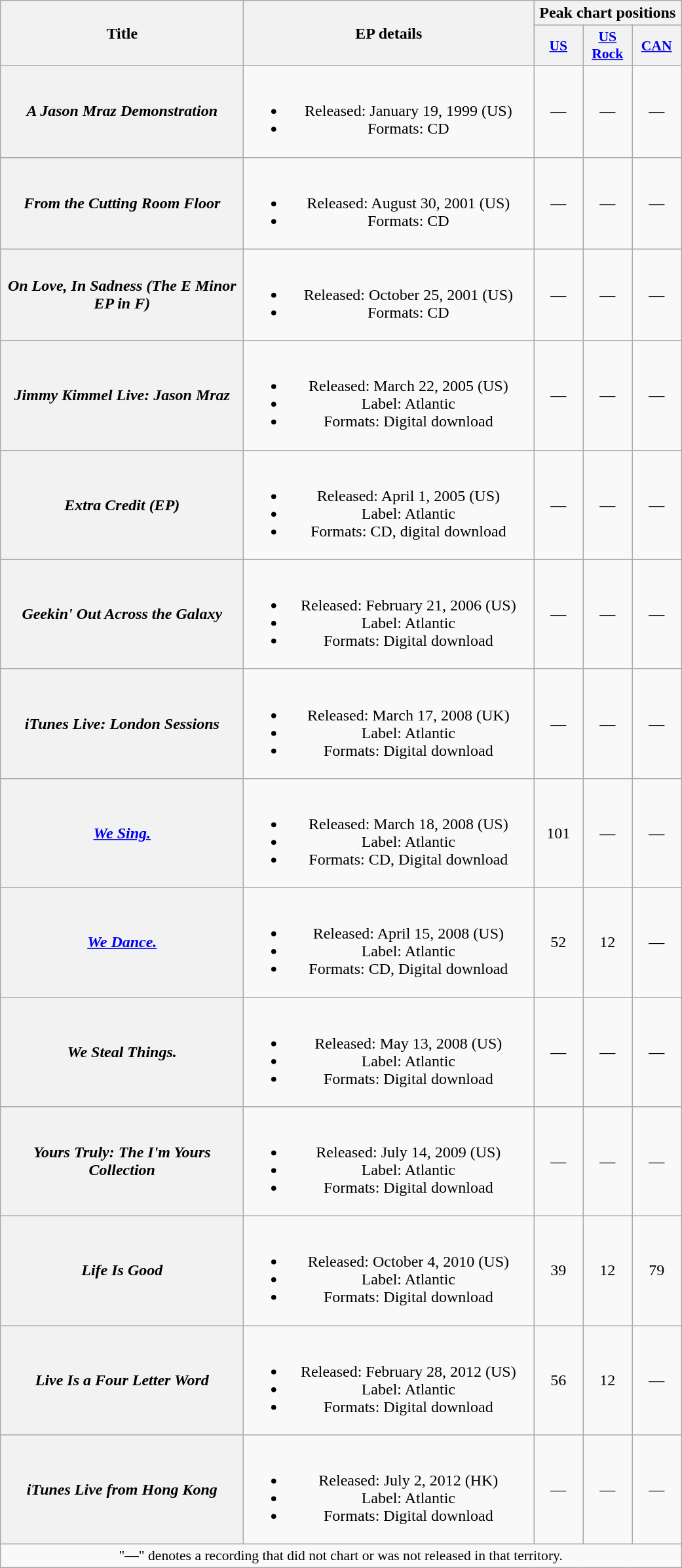<table class="wikitable plainrowheaders" style="text-align:center;">
<tr>
<th scope="col" rowspan="2" style="width:15em;">Title</th>
<th scope="col" rowspan="2" style="width:18em;">EP details</th>
<th scope="col" colspan="3">Peak chart positions</th>
</tr>
<tr>
<th scope="col" style="width:3em;font-size:90%;"><a href='#'>US</a><br></th>
<th scope="col" style="width:3em;font-size:90%;"><a href='#'>US<br>Rock</a><br></th>
<th scope="col" style="width:3em;font-size:90%;"><a href='#'>CAN</a><br></th>
</tr>
<tr>
<th scope="row"><em>A Jason Mraz Demonstration</em></th>
<td><br><ul><li>Released: January 19, 1999 <span>(US)</span></li><li>Formats: CD</li></ul></td>
<td>—</td>
<td>—</td>
<td>—</td>
</tr>
<tr>
<th scope="row"><em>From the Cutting Room Floor</em></th>
<td><br><ul><li>Released: August 30, 2001 <span>(US)</span></li><li>Formats: CD</li></ul></td>
<td>—</td>
<td>—</td>
<td>—</td>
</tr>
<tr>
<th scope="row"><em>On Love, In Sadness (The E Minor EP in F)</em></th>
<td><br><ul><li>Released: October 25, 2001 <span>(US)</span></li><li>Formats: CD</li></ul></td>
<td>—</td>
<td>—</td>
<td>—</td>
</tr>
<tr>
<th scope="row"><em>Jimmy Kimmel Live: Jason Mraz</em></th>
<td><br><ul><li>Released: March 22, 2005 <span>(US)</span></li><li>Label: Atlantic</li><li>Formats: Digital download</li></ul></td>
<td>—</td>
<td>—</td>
<td>—</td>
</tr>
<tr>
<th scope="row"><em>Extra Credit (EP)</em></th>
<td><br><ul><li>Released: April 1, 2005 <span>(US)</span></li><li>Label: Atlantic</li><li>Formats: CD, digital download</li></ul></td>
<td>—</td>
<td>—</td>
<td>—</td>
</tr>
<tr>
<th scope="row"><em>Geekin' Out Across the Galaxy</em></th>
<td><br><ul><li>Released: February 21, 2006 <span>(US)</span></li><li>Label: Atlantic</li><li>Formats: Digital download</li></ul></td>
<td>—</td>
<td>—</td>
<td>—</td>
</tr>
<tr>
<th scope="row"><em>iTunes Live: London Sessions</em></th>
<td><br><ul><li>Released: March 17, 2008 <span>(UK)</span></li><li>Label: Atlantic</li><li>Formats: Digital download</li></ul></td>
<td>—</td>
<td>—</td>
<td>—</td>
</tr>
<tr>
<th scope="row"><em><a href='#'>We Sing.</a></em></th>
<td><br><ul><li>Released: March 18, 2008 <span>(US)</span></li><li>Label: Atlantic</li><li>Formats: CD, Digital download</li></ul></td>
<td>101</td>
<td>—</td>
<td>—</td>
</tr>
<tr>
<th scope="row"><em><a href='#'>We Dance.</a></em></th>
<td><br><ul><li>Released: April 15, 2008 <span>(US)</span></li><li>Label: Atlantic</li><li>Formats: CD, Digital download</li></ul></td>
<td>52</td>
<td>12</td>
<td>—</td>
</tr>
<tr>
<th scope="row"><em>We Steal Things.</em></th>
<td><br><ul><li>Released: May 13, 2008 <span>(US)</span></li><li>Label: Atlantic</li><li>Formats: Digital download</li></ul></td>
<td>—</td>
<td>—</td>
<td>—</td>
</tr>
<tr>
<th scope="row"><em>Yours Truly: The I'm Yours Collection</em></th>
<td><br><ul><li>Released: July 14, 2009 <span>(US)</span></li><li>Label: Atlantic</li><li>Formats: Digital download</li></ul></td>
<td>—</td>
<td>—</td>
<td>—</td>
</tr>
<tr>
<th scope="row"><em>Life Is Good</em></th>
<td><br><ul><li>Released: October 4, 2010 <span>(US)</span></li><li>Label: Atlantic</li><li>Formats: Digital download</li></ul></td>
<td>39</td>
<td>12</td>
<td>79</td>
</tr>
<tr>
<th scope="row"><em>Live Is a Four Letter Word</em></th>
<td><br><ul><li>Released: February 28, 2012 <span>(US)</span></li><li>Label: Atlantic</li><li>Formats: Digital download</li></ul></td>
<td>56</td>
<td>12</td>
<td>—</td>
</tr>
<tr>
<th scope="row"><em>iTunes Live from Hong Kong</em></th>
<td><br><ul><li>Released: July 2, 2012 <span>(HK)</span></li><li>Label: Atlantic</li><li>Formats: Digital download</li></ul></td>
<td>—</td>
<td>—</td>
<td>—</td>
</tr>
<tr>
<td colspan="5" style="font-size:90%">"—" denotes a recording that did not chart or was not released in that territory.</td>
</tr>
</table>
